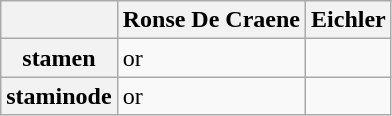<table class="wikitable">
<tr>
<th></th>
<th>Ronse De Craene</th>
<th>Eichler</th>
</tr>
<tr>
<th>stamen</th>
<td> or </td>
<td colspan="2"></td>
</tr>
<tr>
<th>staminode</th>
<td> or </td>
<td></td>
</tr>
</table>
